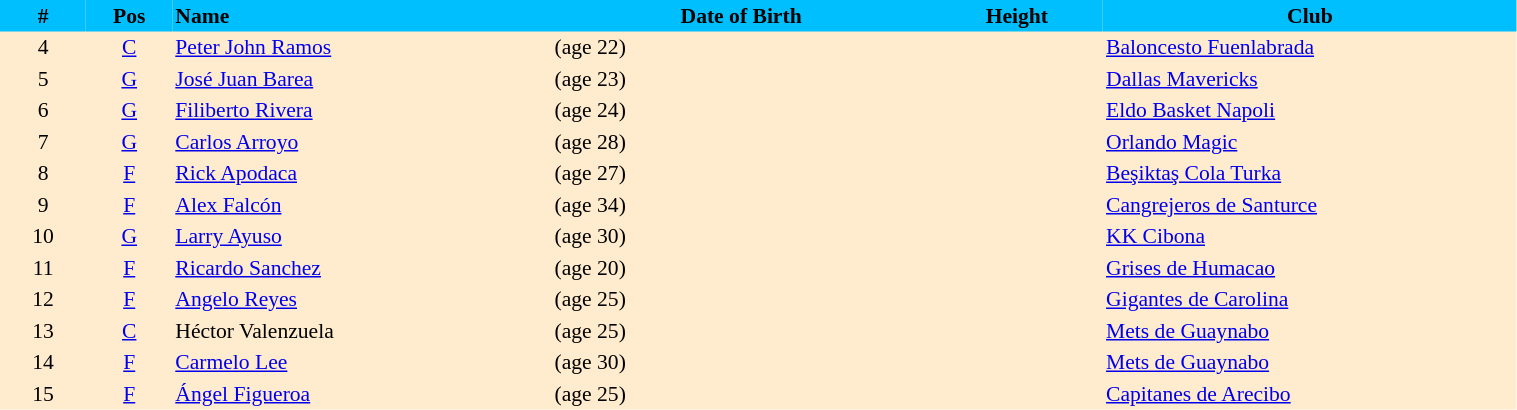<table border=0 cellpadding=2 cellspacing=0  |- bgcolor=#FFECCE style="text-align:center; font-size:90%;" width=80%>
<tr bgcolor=#00BFFF>
<th width=5%>#</th>
<th width=5%>Pos</th>
<th width=22% align=left>Name</th>
<th width=22%>Date of Birth</th>
<th width=10%>Height</th>
<th width=24%>Club</th>
</tr>
<tr>
<td>4</td>
<td><a href='#'>C</a></td>
<td align=left><a href='#'>Peter John Ramos</a></td>
<td align=left> (age 22)</td>
<td></td>
<td align=left> <a href='#'>Baloncesto Fuenlabrada</a></td>
</tr>
<tr>
<td>5</td>
<td><a href='#'>G</a></td>
<td align=left><a href='#'>José Juan Barea</a></td>
<td align=left> (age 23)</td>
<td></td>
<td align=left> <a href='#'>Dallas Mavericks</a></td>
</tr>
<tr>
<td>6</td>
<td><a href='#'>G</a></td>
<td align=left><a href='#'>Filiberto Rivera</a></td>
<td align=left> (age 24)</td>
<td></td>
<td align=left> <a href='#'>Eldo Basket Napoli</a></td>
</tr>
<tr>
<td>7</td>
<td><a href='#'>G</a></td>
<td align=left><a href='#'>Carlos Arroyo</a></td>
<td align=left> (age 28)</td>
<td></td>
<td align=left> <a href='#'>Orlando Magic</a></td>
</tr>
<tr>
<td>8</td>
<td><a href='#'>F</a></td>
<td align=left><a href='#'>Rick Apodaca</a></td>
<td align=left> (age 27)</td>
<td></td>
<td align=left> <a href='#'>Beşiktaş Cola Turka</a></td>
</tr>
<tr>
<td>9</td>
<td><a href='#'>F</a></td>
<td align=left><a href='#'>Alex Falcón</a></td>
<td align=left> (age 34)</td>
<td></td>
<td align=left> <a href='#'>Cangrejeros de Santurce</a></td>
</tr>
<tr>
<td>10</td>
<td><a href='#'>G</a></td>
<td align=left><a href='#'>Larry Ayuso</a></td>
<td align=left> (age 30)</td>
<td></td>
<td align=left> <a href='#'>KK Cibona</a></td>
</tr>
<tr>
<td>11</td>
<td><a href='#'>F</a></td>
<td align=left><a href='#'>Ricardo Sanchez</a></td>
<td align=left> (age 20)</td>
<td></td>
<td align=left> <a href='#'>Grises de Humacao</a></td>
</tr>
<tr>
<td>12</td>
<td><a href='#'>F</a></td>
<td align=left><a href='#'>Angelo Reyes</a></td>
<td align=left> (age 25)</td>
<td></td>
<td align=left> <a href='#'>Gigantes de Carolina</a></td>
</tr>
<tr>
<td>13</td>
<td><a href='#'>C</a></td>
<td align=left>Héctor Valenzuela</td>
<td align=left> (age 25)</td>
<td></td>
<td align=left> <a href='#'>Mets de Guaynabo</a></td>
</tr>
<tr>
<td>14</td>
<td><a href='#'>F</a></td>
<td align=left><a href='#'>Carmelo Lee</a></td>
<td align=left> (age 30)</td>
<td></td>
<td align=left> <a href='#'>Mets de Guaynabo</a></td>
</tr>
<tr>
<td>15</td>
<td><a href='#'>F</a></td>
<td align=left><a href='#'>Ángel Figueroa</a></td>
<td align=left> (age 25)</td>
<td></td>
<td align=left> <a href='#'>Capitanes de Arecibo</a></td>
</tr>
</table>
